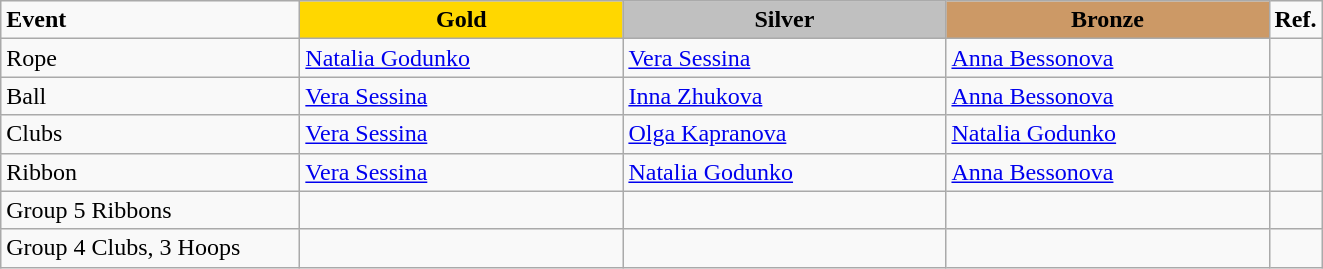<table class="wikitable">
<tr>
<td style="width:12em;"><strong>Event</strong></td>
<td style="text-align:center; background:gold; width:13em;"><strong>Gold</strong></td>
<td style="text-align:center; background:silver; width:13em;"><strong>Silver</strong></td>
<td style="text-align:center; background:#c96; width:13em;"><strong>Bronze</strong></td>
<td style="width:1em;"><strong>Ref.</strong></td>
</tr>
<tr>
<td>Rope</td>
<td> <a href='#'>Natalia Godunko</a></td>
<td> <a href='#'>Vera Sessina</a></td>
<td> <a href='#'>Anna Bessonova</a></td>
<td></td>
</tr>
<tr>
<td>Ball</td>
<td> <a href='#'>Vera Sessina</a></td>
<td> <a href='#'>Inna Zhukova</a></td>
<td> <a href='#'>Anna Bessonova</a></td>
<td></td>
</tr>
<tr>
<td>Clubs</td>
<td> <a href='#'>Vera Sessina</a></td>
<td> <a href='#'>Olga Kapranova</a></td>
<td> <a href='#'>Natalia Godunko</a></td>
<td></td>
</tr>
<tr>
<td>Ribbon</td>
<td> <a href='#'>Vera Sessina</a></td>
<td> <a href='#'>Natalia Godunko</a></td>
<td> <a href='#'>Anna Bessonova</a></td>
<td></td>
</tr>
<tr>
<td>Group 5 Ribbons</td>
<td></td>
<td></td>
<td></td>
<td></td>
</tr>
<tr>
<td>Group 4 Clubs, 3 Hoops</td>
<td></td>
<td></td>
<td></td>
<td></td>
</tr>
</table>
